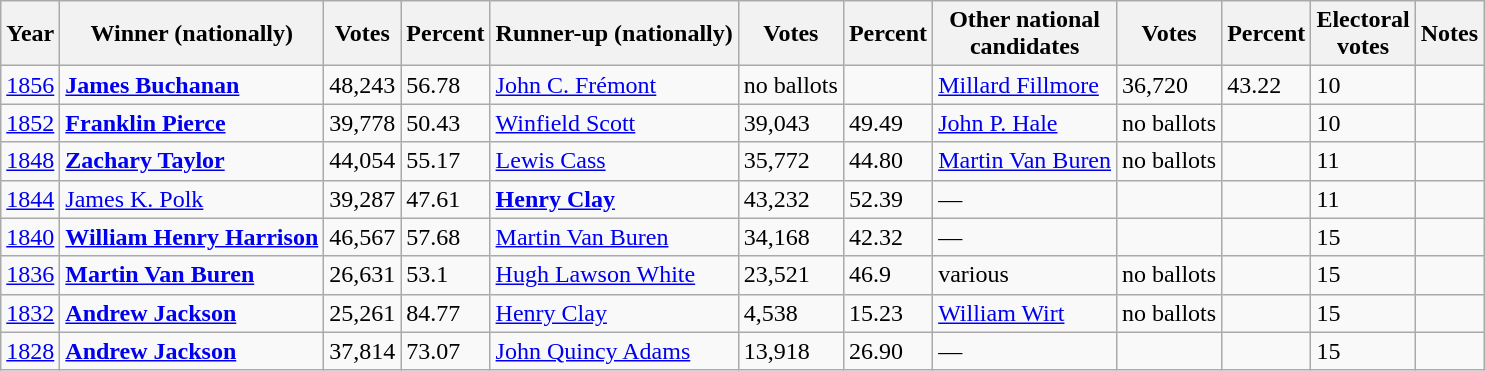<table class="wikitable sortable">
<tr>
<th data-sort-type="number">Year</th>
<th>Winner (nationally)</th>
<th data-sort-type="number">Votes</th>
<th data-sort-type="number">Percent</th>
<th>Runner-up (nationally)</th>
<th data-sort-type="number">Votes</th>
<th data-sort-type="number">Percent</th>
<th>Other national<br>candidates</th>
<th data-sort-type="number">Votes</th>
<th data-sort-type="number">Percent</th>
<th data-sort-type="number">Electoral<br>votes</th>
<th class="unsortable">Notes</th>
</tr>
<tr>
<td><a href='#'>1856</a></td>
<td><strong><a href='#'>James Buchanan</a></strong></td>
<td>48,243</td>
<td>56.78</td>
<td><a href='#'>John C. Frémont</a></td>
<td>no ballots</td>
<td></td>
<td><a href='#'>Millard Fillmore</a></td>
<td>36,720</td>
<td>43.22</td>
<td>10</td>
<td></td>
</tr>
<tr>
<td><a href='#'>1852</a></td>
<td><strong> <a href='#'>Franklin Pierce</a></strong></td>
<td>39,778</td>
<td>50.43</td>
<td><a href='#'>Winfield Scott</a></td>
<td>39,043</td>
<td>49.49</td>
<td><a href='#'>John P. Hale</a></td>
<td>no ballots</td>
<td></td>
<td>10</td>
<td></td>
</tr>
<tr>
<td><a href='#'>1848</a></td>
<td><strong><a href='#'>Zachary Taylor</a></strong></td>
<td>44,054</td>
<td>55.17</td>
<td><a href='#'>Lewis Cass</a></td>
<td>35,772</td>
<td>44.80</td>
<td><a href='#'>Martin Van Buren</a></td>
<td>no ballots</td>
<td></td>
<td>11</td>
<td></td>
</tr>
<tr>
<td><a href='#'>1844</a></td>
<td><a href='#'>James K. Polk</a></td>
<td>39,287</td>
<td>47.61</td>
<td><strong><a href='#'>Henry Clay</a></strong></td>
<td>43,232</td>
<td>52.39</td>
<td>—</td>
<td></td>
<td></td>
<td>11</td>
<td></td>
</tr>
<tr>
<td><a href='#'>1840</a></td>
<td><strong><a href='#'>William Henry Harrison</a></strong></td>
<td>46,567</td>
<td>57.68</td>
<td><a href='#'>Martin Van Buren</a></td>
<td>34,168</td>
<td>42.32</td>
<td>—</td>
<td></td>
<td></td>
<td>15</td>
<td></td>
</tr>
<tr>
<td><a href='#'>1836</a></td>
<td><strong><a href='#'>Martin Van Buren</a></strong></td>
<td>26,631</td>
<td>53.1</td>
<td><a href='#'>Hugh Lawson White</a></td>
<td>23,521</td>
<td>46.9</td>
<td>various</td>
<td>no ballots</td>
<td></td>
<td>15</td>
<td></td>
</tr>
<tr>
<td><a href='#'>1832</a></td>
<td><strong><a href='#'>Andrew Jackson</a></strong></td>
<td>25,261</td>
<td>84.77</td>
<td><a href='#'>Henry Clay</a></td>
<td>4,538</td>
<td>15.23</td>
<td><a href='#'>William Wirt</a></td>
<td>no ballots</td>
<td></td>
<td>15</td>
<td></td>
</tr>
<tr>
<td><a href='#'>1828</a></td>
<td><strong><a href='#'>Andrew Jackson</a></strong></td>
<td>37,814</td>
<td>73.07</td>
<td><a href='#'>John Quincy Adams</a></td>
<td>13,918</td>
<td>26.90</td>
<td>—</td>
<td></td>
<td></td>
<td>15</td>
<td></td>
</tr>
</table>
